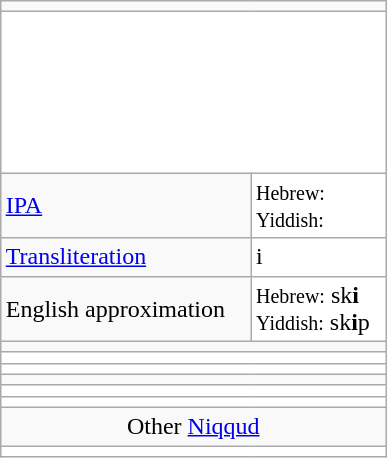<table align="right" class="wikitable">
<tr>
<td colspan="2"></td>
</tr>
<tr>
<td colspan="2" align="center" style="background:white;height:100px"><span></span></td>
</tr>
<tr>
<td><a href='#'>IPA</a></td>
<td style="background:white"><small>Hebrew:</small> <br><small>Yiddish:</small> </td>
</tr>
<tr>
<td><a href='#'>Transliteration</a></td>
<td style="background:white">i</td>
</tr>
<tr>
<td>English approximation</td>
<td style="background:white"><small>Hebrew:</small> sk<strong>i</strong><br><small>Yiddish:</small> sk<strong>i</strong>p</td>
</tr>
<tr>
<td colspan="2"></td>
</tr>
<tr>
<td colspan="2" align="center" style="background:white"></td>
</tr>
<tr>
<td colspan="2" style="width:250px;background:white"></td>
</tr>
<tr>
<td colspan="2"></td>
</tr>
<tr>
<td colspan="2" align="center" style="background:white"></td>
</tr>
<tr>
<td colspan="2" style="width:250px;background:white"></td>
</tr>
<tr>
<td colspan="2" style="text-align:center;">Other <a href='#'>Niqqud</a></td>
</tr>
<tr>
<td colspan="2" style="width:250px;background:white"></td>
</tr>
</table>
